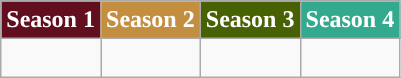<table class="wikitable">
<tr>
<th style="background: #610E1E; color: white;">Season 1</th>
<th style="background: #C38E40; color: white;">Season 2</th>
<th style="background: #486103; color: white;">Season 3</th>
<th style="background: #33A98D; color: white;">Season 4</th>
</tr>
<tr>
<td><br>
</td>
<td><br></td>
<td><br></td>
<td><br></td>
</tr>
</table>
